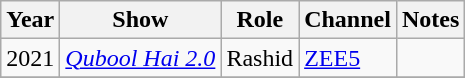<table class="wikitable sortable">
<tr>
<th>Year</th>
<th>Show</th>
<th>Role</th>
<th>Channel</th>
<th>Notes</th>
</tr>
<tr>
<td>2021</td>
<td><em><a href='#'>Qubool Hai 2.0</a></em></td>
<td>Rashid</td>
<td><a href='#'>ZEE5</a></td>
<td></td>
</tr>
<tr>
</tr>
</table>
